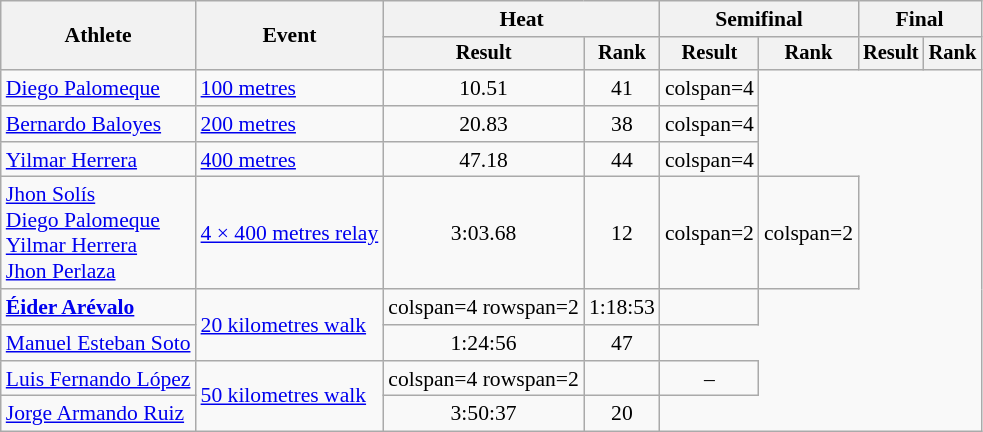<table class=wikitable style=font-size:90%>
<tr>
<th rowspan=2>Athlete</th>
<th rowspan=2>Event</th>
<th colspan=2>Heat</th>
<th colspan=2>Semifinal</th>
<th colspan=2>Final</th>
</tr>
<tr style=font-size:95%>
<th>Result</th>
<th>Rank</th>
<th>Result</th>
<th>Rank</th>
<th>Result</th>
<th>Rank</th>
</tr>
<tr align=center>
<td align=left><a href='#'>Diego Palomeque</a></td>
<td align=left><a href='#'>100 metres</a></td>
<td>10.51</td>
<td>41</td>
<td>colspan=4 </td>
</tr>
<tr align=center>
<td align=left><a href='#'>Bernardo Baloyes</a></td>
<td align=left><a href='#'>200 metres</a></td>
<td>20.83</td>
<td>38</td>
<td>colspan=4 </td>
</tr>
<tr align=center>
<td align=left><a href='#'>Yilmar Herrera</a></td>
<td align=left><a href='#'>400 metres</a></td>
<td>47.18</td>
<td>44</td>
<td>colspan=4 </td>
</tr>
<tr align=center>
<td align=left><a href='#'>Jhon Solís</a><br><a href='#'>Diego Palomeque</a><br><a href='#'>Yilmar Herrera</a><br><a href='#'>Jhon Perlaza</a></td>
<td align=left><a href='#'>4 × 400 metres relay</a></td>
<td>3:03.68 <strong></strong></td>
<td>12</td>
<td>colspan=2 </td>
<td>colspan=2 </td>
</tr>
<tr align=center>
<td align=left><strong><a href='#'>Éider Arévalo</a></strong></td>
<td align=left rowspan=2><a href='#'>20 kilometres walk</a></td>
<td>colspan=4 rowspan=2 </td>
<td>1:18:53 <strong></strong></td>
<td></td>
</tr>
<tr align=center>
<td align=left><a href='#'>Manuel Esteban Soto</a></td>
<td>1:24:56</td>
<td>47</td>
</tr>
<tr align=center>
<td align=left><a href='#'>Luis Fernando López</a></td>
<td align=left rowspan=2><a href='#'>50 kilometres walk</a></td>
<td>colspan=4 rowspan=2 </td>
<td><strong></strong></td>
<td>–</td>
</tr>
<tr align=center>
<td align=left><a href='#'>Jorge Armando Ruiz</a></td>
<td>3:50:37 <strong></strong></td>
<td>20</td>
</tr>
</table>
